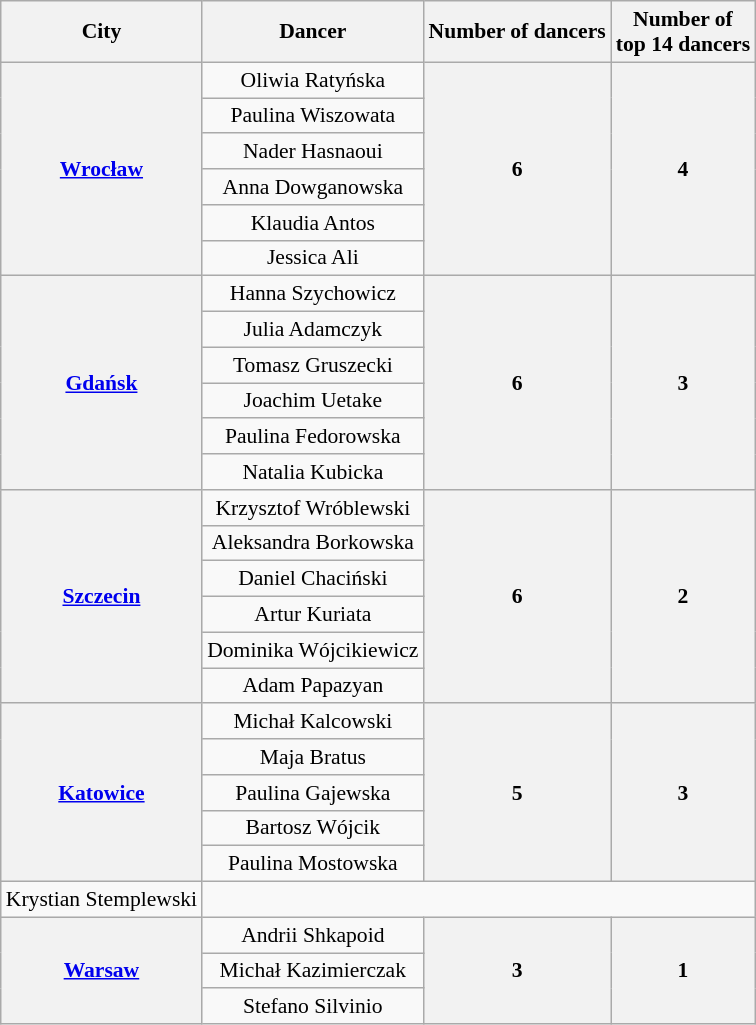<table class="wikitable" style="font-size:90%; text-align:center">
<tr>
<th>City</th>
<th>Dancer</th>
<th>Number of dancers</th>
<th>Number of<br>top 14 dancers</th>
</tr>
<tr>
<th rowspan="6"><a href='#'>Wrocław</a></th>
<td>Oliwia Ratyńska</td>
<th rowspan="6">6</th>
<th rowspan="6">4</th>
</tr>
<tr>
<td>Paulina Wiszowata</td>
</tr>
<tr>
<td>Nader Hasnaoui</td>
</tr>
<tr>
<td>Anna Dowganowska</td>
</tr>
<tr>
<td>Klaudia Antos</td>
</tr>
<tr>
<td>Jessica Ali</td>
</tr>
<tr>
<th rowspan="6"><a href='#'>Gdańsk</a></th>
<td>Hanna Szychowicz</td>
<th rowspan="6">6</th>
<th rowspan="6">3</th>
</tr>
<tr>
<td>Julia Adamczyk</td>
</tr>
<tr>
<td>Tomasz Gruszecki</td>
</tr>
<tr>
<td>Joachim Uetake</td>
</tr>
<tr>
<td>Paulina Fedorowska</td>
</tr>
<tr>
<td>Natalia Kubicka</td>
</tr>
<tr>
<th rowspan="6"><a href='#'>Szczecin</a></th>
<td>Krzysztof Wróblewski</td>
<th rowspan="6">6</th>
<th rowspan="6">2</th>
</tr>
<tr>
<td>Aleksandra Borkowska</td>
</tr>
<tr>
<td>Daniel Chaciński</td>
</tr>
<tr>
<td>Artur Kuriata</td>
</tr>
<tr>
<td>Dominika Wójcikiewicz</td>
</tr>
<tr>
<td>Adam Papazyan</td>
</tr>
<tr>
<th rowspan="5"><a href='#'>Katowice</a></th>
<td>Michał Kalcowski</td>
<th rowspan="5">5</th>
<th rowspan="5">3</th>
</tr>
<tr>
<td>Maja Bratus</td>
</tr>
<tr>
<td>Paulina Gajewska</td>
</tr>
<tr>
<td>Bartosz Wójcik</td>
</tr>
<tr>
<td>Paulina Mostowska</td>
</tr>
<tr>
<td>Krystian Stemplewski</td>
</tr>
<tr>
<th rowspan="3"><a href='#'>Warsaw</a></th>
<td>Andrii Shkapoid</td>
<th rowspan="3">3</th>
<th rowspan="3">1</th>
</tr>
<tr>
<td>Michał Kazimierczak</td>
</tr>
<tr>
<td>Stefano Silvinio</td>
</tr>
</table>
